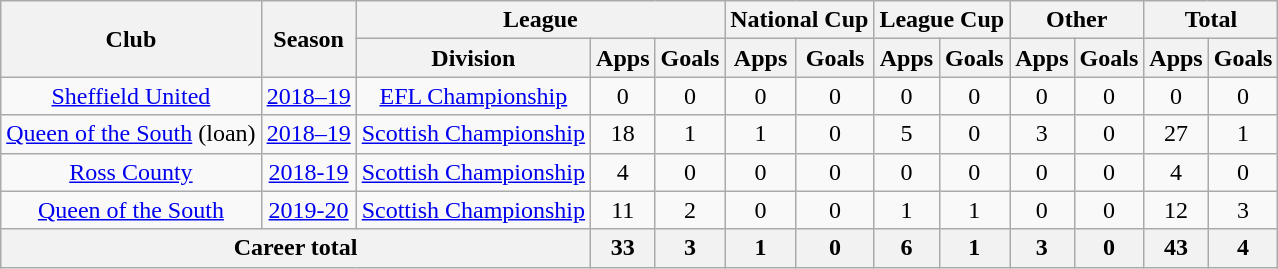<table class="wikitable" style="text-align: center">
<tr>
<th rowspan="2">Club</th>
<th rowspan="2">Season</th>
<th colspan="3">League</th>
<th colspan="2">National Cup</th>
<th colspan="2">League Cup</th>
<th colspan="2">Other</th>
<th colspan="2">Total</th>
</tr>
<tr>
<th>Division</th>
<th>Apps</th>
<th>Goals</th>
<th>Apps</th>
<th>Goals</th>
<th>Apps</th>
<th>Goals</th>
<th>Apps</th>
<th>Goals</th>
<th>Apps</th>
<th>Goals</th>
</tr>
<tr>
<td rowspan="1"><a href='#'>Sheffield United</a></td>
<td><a href='#'>2018–19</a></td>
<td><a href='#'>EFL Championship</a></td>
<td>0</td>
<td>0</td>
<td>0</td>
<td>0</td>
<td>0</td>
<td>0</td>
<td>0</td>
<td>0</td>
<td>0</td>
<td>0</td>
</tr>
<tr>
<td><a href='#'>Queen of the South</a> (loan)</td>
<td><a href='#'>2018–19</a></td>
<td><a href='#'>Scottish Championship</a></td>
<td>18</td>
<td>1</td>
<td>1</td>
<td>0</td>
<td>5</td>
<td>0</td>
<td>3</td>
<td>0</td>
<td>27</td>
<td>1</td>
</tr>
<tr>
<td><a href='#'>Ross County</a></td>
<td><a href='#'>2018-19</a></td>
<td><a href='#'>Scottish Championship</a></td>
<td>4</td>
<td>0</td>
<td>0</td>
<td>0</td>
<td>0</td>
<td>0</td>
<td>0</td>
<td>0</td>
<td>4</td>
<td>0</td>
</tr>
<tr>
<td><a href='#'>Queen of the South</a></td>
<td><a href='#'>2019-20</a></td>
<td><a href='#'>Scottish Championship</a></td>
<td>11</td>
<td>2</td>
<td>0</td>
<td>0</td>
<td>1</td>
<td>1</td>
<td>0</td>
<td>0</td>
<td>12</td>
<td>3</td>
</tr>
<tr>
<th colspan="3">Career total</th>
<th>33</th>
<th>3</th>
<th>1</th>
<th>0</th>
<th>6</th>
<th>1</th>
<th>3</th>
<th>0</th>
<th>43</th>
<th>4</th>
</tr>
</table>
